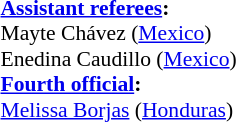<table width=50% style="font-size: 90%">
<tr>
<td><br><strong><a href='#'>Assistant referees</a>:</strong>
<br>Mayte Chávez (<a href='#'>Mexico</a>)
<br>Enedina Caudillo (<a href='#'>Mexico</a>)
<br><strong><a href='#'>Fourth official</a>:</strong>
<br><a href='#'>Melissa Borjas</a> (<a href='#'>Honduras</a>)</td>
</tr>
</table>
